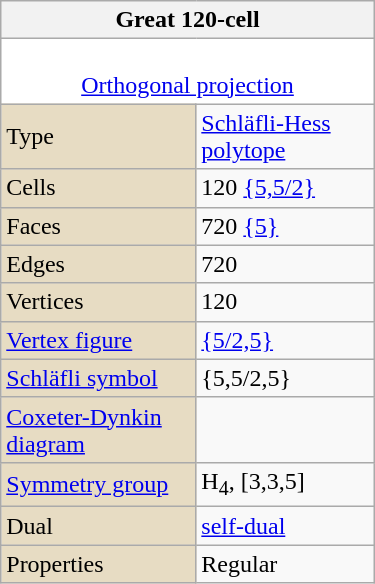<table class="wikitable" align="right" style="margin-left:10px" width="250">
<tr>
<th bgcolor=#e7dcc3 colspan=2>Great 120-cell</th>
</tr>
<tr>
<td bgcolor=#ffffff align=center colspan=2><br><a href='#'>Orthogonal projection</a></td>
</tr>
<tr>
<td bgcolor=#e7dcc3>Type</td>
<td><a href='#'>Schläfli-Hess polytope</a></td>
</tr>
<tr>
<td bgcolor=#e7dcc3>Cells</td>
<td>120 <a href='#'>{5,5/2}</a></td>
</tr>
<tr>
<td bgcolor=#e7dcc3>Faces</td>
<td>720 <a href='#'>{5}</a></td>
</tr>
<tr>
<td bgcolor=#e7dcc3>Edges</td>
<td>720</td>
</tr>
<tr>
<td bgcolor=#e7dcc3>Vertices</td>
<td>120</td>
</tr>
<tr>
<td bgcolor=#e7dcc3><a href='#'>Vertex figure</a></td>
<td><a href='#'>{5/2,5}</a></td>
</tr>
<tr>
<td bgcolor=#e7dcc3><a href='#'>Schläfli symbol</a></td>
<td>{5,5/2,5}</td>
</tr>
<tr>
<td bgcolor=#e7dcc3><a href='#'>Coxeter-Dynkin diagram</a></td>
<td></td>
</tr>
<tr>
<td bgcolor=#e7dcc3><a href='#'>Symmetry group</a></td>
<td>H<sub>4</sub>, [3,3,5]</td>
</tr>
<tr>
<td bgcolor=#e7dcc3>Dual</td>
<td><a href='#'>self-dual</a></td>
</tr>
<tr>
<td bgcolor=#e7dcc3>Properties</td>
<td>Regular</td>
</tr>
</table>
